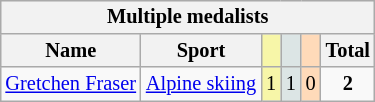<table class=wikitable style=font-size:85%;float:right;text-align:center>
<tr>
<th colspan=6>Multiple medalists</th>
</tr>
<tr>
<th>Name</th>
<th>Sport</th>
<td bgcolor=F7F6A8></td>
<td bgcolor=DCE5E5></td>
<td bgcolor=FFDAB9></td>
<th>Total</th>
</tr>
<tr>
<td><a href='#'>Gretchen Fraser</a></td>
<td><a href='#'>Alpine skiing</a></td>
<td bgcolor=F7F6A8>1</td>
<td bgcolor=DCE5E5>1</td>
<td bgcolor=FFDAB9>0</td>
<td><strong>2</strong></td>
</tr>
</table>
